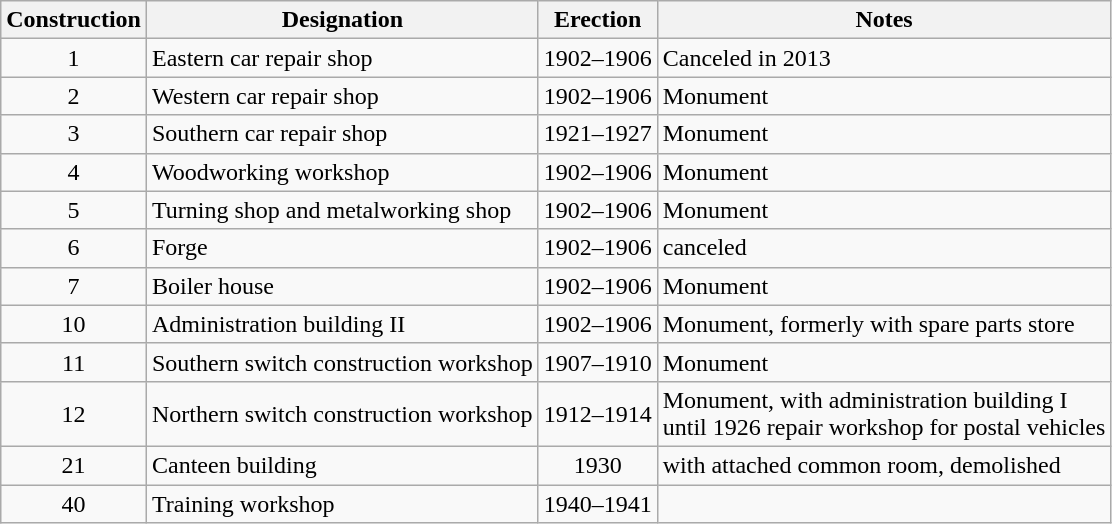<table class="wikitable">
<tr>
<th>Construction</th>
<th>Designation</th>
<th>Erection</th>
<th>Notes</th>
</tr>
<tr>
<td style="text-align:center">1</td>
<td>Eastern car repair shop</td>
<td style="text-align:center">1902–1906</td>
<td>Canceled in 2013</td>
</tr>
<tr>
<td style="text-align:center">2</td>
<td>Western car repair shop</td>
<td style="text-align:center">1902–1906</td>
<td>Monument</td>
</tr>
<tr>
<td style="text-align:center">3</td>
<td>Southern car repair shop</td>
<td style="text-align:center">1921–1927</td>
<td>Monument</td>
</tr>
<tr>
<td style="text-align:center">4</td>
<td>Woodworking workshop</td>
<td style="text-align:center">1902–1906</td>
<td>Monument</td>
</tr>
<tr>
<td style="text-align:center">5</td>
<td>Turning shop and metalworking shop</td>
<td style="text-align:center">1902–1906</td>
<td>Monument</td>
</tr>
<tr>
<td style="text-align:center">6</td>
<td>Forge</td>
<td style="text-align:center">1902–1906</td>
<td>canceled</td>
</tr>
<tr>
<td style="text-align:center">7</td>
<td>Boiler house</td>
<td style="text-align:center">1902–1906</td>
<td>Monument</td>
</tr>
<tr>
<td style="text-align:center">10</td>
<td>Administration building II</td>
<td style="text-align:center">1902–1906</td>
<td>Monument, formerly with spare parts store</td>
</tr>
<tr>
<td style="text-align:center">11</td>
<td>Southern switch construction workshop</td>
<td style="text-align:center">1907–1910</td>
<td>Monument</td>
</tr>
<tr>
<td style="text-align:center">12</td>
<td>Northern switch construction workshop</td>
<td style="text-align:center">1912–1914</td>
<td>Monument, with administration building I<br>until 1926 repair workshop for postal vehicles</td>
</tr>
<tr>
<td style="text-align:center">21</td>
<td>Canteen building</td>
<td style="text-align:center">1930</td>
<td>with attached common room, demolished</td>
</tr>
<tr>
<td style="text-align:center">40</td>
<td>Training workshop</td>
<td style="text-align:center">1940–1941</td>
<td></td>
</tr>
</table>
